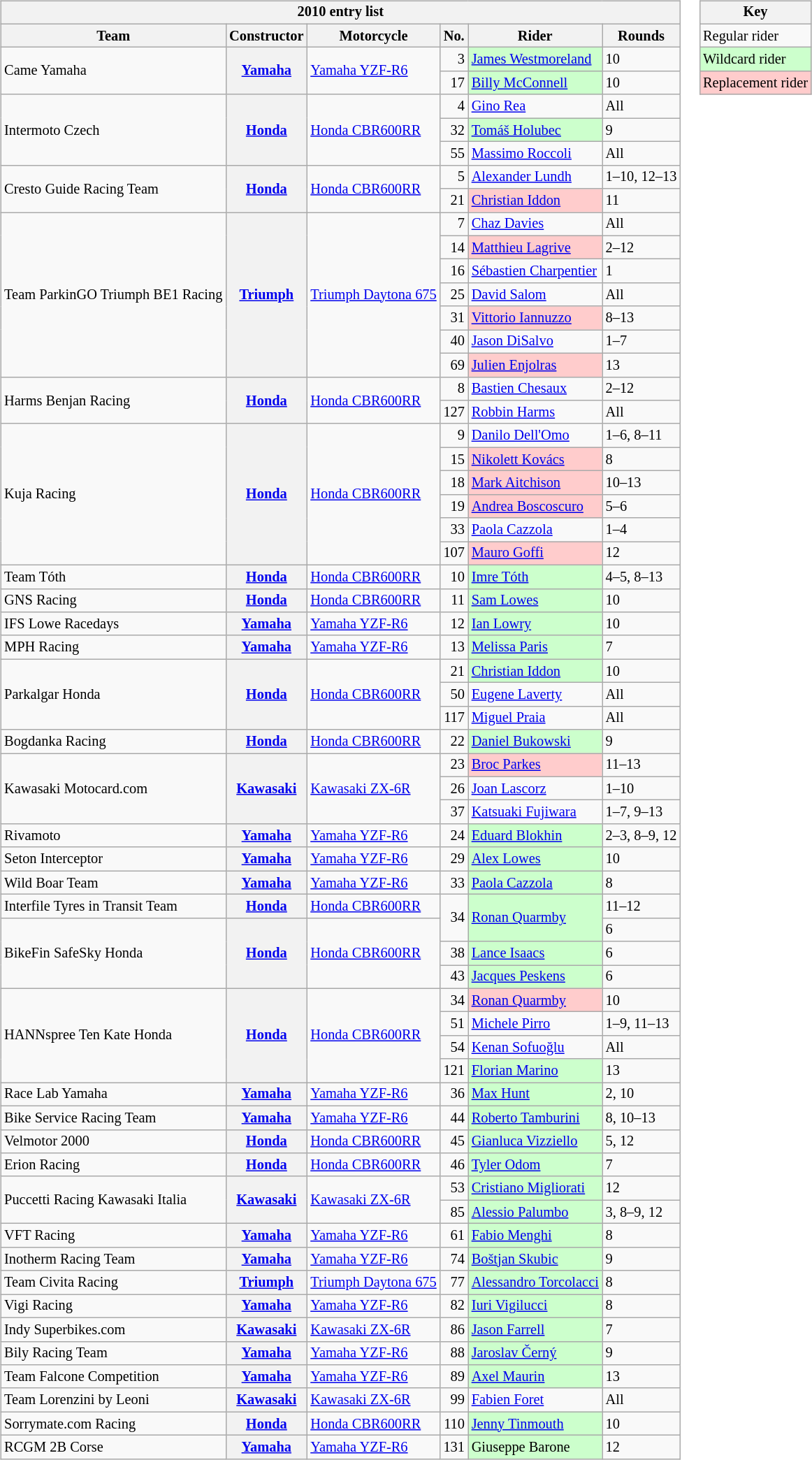<table>
<tr>
<td><br><table class="wikitable" style="font-size: 85%">
<tr>
<th colspan=6>2010 entry list</th>
</tr>
<tr>
<th>Team</th>
<th>Constructor</th>
<th>Motorcycle</th>
<th>No.</th>
<th>Rider</th>
<th>Rounds</th>
</tr>
<tr>
<td rowspan=2>Came Yamaha</td>
<th rowspan=2><a href='#'>Yamaha</a></th>
<td rowspan=2><a href='#'>Yamaha YZF-R6</a></td>
<td align="right">3</td>
<td style="background-color:#ccffcc"> <a href='#'>James Westmoreland</a></td>
<td>10</td>
</tr>
<tr>
<td align="right">17</td>
<td style="background-color:#ccffcc"> <a href='#'>Billy McConnell</a></td>
<td>10</td>
</tr>
<tr>
<td rowspan=3>Intermoto Czech</td>
<th rowspan=3><a href='#'>Honda</a></th>
<td rowspan=3><a href='#'>Honda CBR600RR</a></td>
<td align="right">4</td>
<td> <a href='#'>Gino Rea</a></td>
<td>All</td>
</tr>
<tr>
<td align="right">32</td>
<td style="background-color:#ccffcc"> <a href='#'>Tomáš Holubec</a></td>
<td>9</td>
</tr>
<tr>
<td align="right">55</td>
<td> <a href='#'>Massimo Roccoli</a></td>
<td>All</td>
</tr>
<tr>
<td rowspan=2>Cresto Guide Racing Team</td>
<th rowspan=2><a href='#'>Honda</a></th>
<td rowspan=2><a href='#'>Honda CBR600RR</a></td>
<td align="right">5</td>
<td> <a href='#'>Alexander Lundh</a></td>
<td>1–10, 12–13</td>
</tr>
<tr>
<td align="right">21</td>
<td style="background-color:#ffcccc"> <a href='#'>Christian Iddon</a></td>
<td>11</td>
</tr>
<tr>
<td rowspan=7>Team ParkinGO Triumph BE1 Racing</td>
<th rowspan=7><a href='#'>Triumph</a></th>
<td rowspan=7><a href='#'>Triumph Daytona 675</a></td>
<td align="right">7</td>
<td> <a href='#'>Chaz Davies</a></td>
<td>All</td>
</tr>
<tr>
<td align="right">14</td>
<td style="background-color:#ffcccc"> <a href='#'>Matthieu Lagrive</a></td>
<td>2–12</td>
</tr>
<tr>
<td align="right">16</td>
<td> <a href='#'>Sébastien Charpentier</a></td>
<td>1</td>
</tr>
<tr>
<td align="right">25</td>
<td> <a href='#'>David Salom</a></td>
<td>All</td>
</tr>
<tr>
<td align="right">31</td>
<td style="background-color:#ffcccc"> <a href='#'>Vittorio Iannuzzo</a></td>
<td>8–13</td>
</tr>
<tr>
<td align="right">40</td>
<td> <a href='#'>Jason DiSalvo</a></td>
<td>1–7</td>
</tr>
<tr>
<td align="right">69</td>
<td style="background-color:#ffcccc"> <a href='#'>Julien Enjolras</a></td>
<td>13</td>
</tr>
<tr>
<td rowspan=2>Harms Benjan Racing</td>
<th rowspan=2><a href='#'>Honda</a></th>
<td rowspan=2><a href='#'>Honda CBR600RR</a></td>
<td align="right">8</td>
<td> <a href='#'>Bastien Chesaux</a></td>
<td>2–12</td>
</tr>
<tr>
<td align="right">127</td>
<td> <a href='#'>Robbin Harms</a></td>
<td>All</td>
</tr>
<tr>
<td rowspan=6>Kuja Racing</td>
<th rowspan=6><a href='#'>Honda</a></th>
<td rowspan=6><a href='#'>Honda CBR600RR</a></td>
<td align="right">9</td>
<td> <a href='#'>Danilo Dell'Omo</a></td>
<td>1–6, 8–11</td>
</tr>
<tr>
<td align="right">15</td>
<td style="background-color:#ffcccc"> <a href='#'>Nikolett Kovács</a></td>
<td>8</td>
</tr>
<tr>
<td align="right">18</td>
<td style="background-color:#ffcccc"> <a href='#'>Mark Aitchison</a></td>
<td>10–13</td>
</tr>
<tr>
<td align="right">19</td>
<td style="background-color:#ffcccc"> <a href='#'>Andrea Boscoscuro</a></td>
<td>5–6</td>
</tr>
<tr>
<td align="right">33</td>
<td> <a href='#'>Paola Cazzola</a></td>
<td>1–4</td>
</tr>
<tr>
<td align="right">107</td>
<td style="background-color:#ffcccc"> <a href='#'>Mauro Goffi</a></td>
<td>12</td>
</tr>
<tr>
<td>Team Tóth</td>
<th><a href='#'>Honda</a></th>
<td><a href='#'>Honda CBR600RR</a></td>
<td align="right">10</td>
<td style="background-color:#ccffcc"> <a href='#'>Imre Tóth</a></td>
<td>4–5, 8–13</td>
</tr>
<tr>
<td>GNS Racing</td>
<th><a href='#'>Honda</a></th>
<td><a href='#'>Honda CBR600RR</a></td>
<td align="right">11</td>
<td style="background-color:#ccffcc"> <a href='#'>Sam Lowes</a></td>
<td>10</td>
</tr>
<tr>
<td>IFS Lowe Racedays</td>
<th><a href='#'>Yamaha</a></th>
<td><a href='#'>Yamaha YZF-R6</a></td>
<td align="right">12</td>
<td style="background-color:#ccffcc"> <a href='#'>Ian Lowry</a></td>
<td>10</td>
</tr>
<tr>
<td>MPH Racing</td>
<th><a href='#'>Yamaha</a></th>
<td><a href='#'>Yamaha YZF-R6</a></td>
<td align="right">13</td>
<td style="background-color:#ccffcc"> <a href='#'>Melissa Paris</a></td>
<td>7</td>
</tr>
<tr>
<td rowspan=3>Parkalgar Honda</td>
<th rowspan=3><a href='#'>Honda</a></th>
<td rowspan=3><a href='#'>Honda CBR600RR</a></td>
<td align="right">21</td>
<td style="background-color:#ccffcc"> <a href='#'>Christian Iddon</a></td>
<td>10</td>
</tr>
<tr>
<td align="right">50</td>
<td> <a href='#'>Eugene Laverty</a></td>
<td>All</td>
</tr>
<tr>
<td align="right">117</td>
<td> <a href='#'>Miguel Praia</a></td>
<td>All</td>
</tr>
<tr>
<td>Bogdanka Racing</td>
<th><a href='#'>Honda</a></th>
<td><a href='#'>Honda CBR600RR</a></td>
<td align="right">22</td>
<td style="background-color:#ccffcc"> <a href='#'>Daniel Bukowski</a></td>
<td>9</td>
</tr>
<tr>
<td rowspan=3>Kawasaki Motocard.com</td>
<th rowspan=3><a href='#'>Kawasaki</a></th>
<td rowspan=3><a href='#'>Kawasaki ZX-6R</a></td>
<td align="right">23</td>
<td style="background-color:#ffcccc"> <a href='#'>Broc Parkes</a></td>
<td>11–13</td>
</tr>
<tr>
<td align="right">26</td>
<td> <a href='#'>Joan Lascorz</a></td>
<td>1–10</td>
</tr>
<tr>
<td align="right">37</td>
<td> <a href='#'>Katsuaki Fujiwara</a></td>
<td>1–7, 9–13</td>
</tr>
<tr>
<td>Rivamoto</td>
<th><a href='#'>Yamaha</a></th>
<td><a href='#'>Yamaha YZF-R6</a></td>
<td align="right">24</td>
<td style="background-color:#ccffcc"> <a href='#'>Eduard Blokhin</a></td>
<td>2–3, 8–9, 12</td>
</tr>
<tr>
<td>Seton Interceptor</td>
<th><a href='#'>Yamaha</a></th>
<td><a href='#'>Yamaha YZF-R6</a></td>
<td align="right">29</td>
<td style="background-color:#ccffcc"> <a href='#'>Alex Lowes</a></td>
<td>10</td>
</tr>
<tr>
<td>Wild Boar Team</td>
<th><a href='#'>Yamaha</a></th>
<td><a href='#'>Yamaha YZF-R6</a></td>
<td align="right">33</td>
<td style="background-color:#ccffcc"> <a href='#'>Paola Cazzola</a></td>
<td>8</td>
</tr>
<tr>
<td>Interfile Tyres in Transit Team</td>
<th><a href='#'>Honda</a></th>
<td><a href='#'>Honda CBR600RR</a></td>
<td align="right" rowspan=2>34</td>
<td style="background-color:#ccffcc" rowspan=2> <a href='#'>Ronan Quarmby</a></td>
<td>11–12</td>
</tr>
<tr>
<td rowspan=3>BikeFin SafeSky Honda</td>
<th rowspan=3><a href='#'>Honda</a></th>
<td rowspan=3><a href='#'>Honda CBR600RR</a></td>
<td>6</td>
</tr>
<tr>
<td align="right">38</td>
<td style="background-color:#ccffcc"> <a href='#'>Lance Isaacs</a></td>
<td>6</td>
</tr>
<tr>
<td align="right">43</td>
<td style="background-color:#ccffcc"> <a href='#'>Jacques Peskens</a></td>
<td>6</td>
</tr>
<tr>
<td rowspan=4>HANNspree Ten Kate Honda</td>
<th rowspan=4><a href='#'>Honda</a></th>
<td rowspan=4><a href='#'>Honda CBR600RR</a></td>
<td align="right">34</td>
<td style="background-color:#ffcccc"> <a href='#'>Ronan Quarmby</a></td>
<td>10</td>
</tr>
<tr>
<td align="right">51</td>
<td> <a href='#'>Michele Pirro</a></td>
<td>1–9, 11–13</td>
</tr>
<tr>
<td align="right">54</td>
<td> <a href='#'>Kenan Sofuoğlu</a></td>
<td>All</td>
</tr>
<tr>
<td align="right">121</td>
<td style="background-color:#ccffcc"> <a href='#'>Florian Marino</a></td>
<td>13</td>
</tr>
<tr>
<td>Race Lab Yamaha</td>
<th><a href='#'>Yamaha</a></th>
<td><a href='#'>Yamaha YZF-R6</a></td>
<td align="right">36</td>
<td style="background-color:#ccffcc"> <a href='#'>Max Hunt</a></td>
<td>2, 10</td>
</tr>
<tr>
<td>Bike Service Racing Team</td>
<th><a href='#'>Yamaha</a></th>
<td><a href='#'>Yamaha YZF-R6</a></td>
<td align="right">44</td>
<td style="background-color:#ccffcc"> <a href='#'>Roberto Tamburini</a></td>
<td>8, 10–13</td>
</tr>
<tr>
<td>Velmotor 2000</td>
<th><a href='#'>Honda</a></th>
<td><a href='#'>Honda CBR600RR</a></td>
<td align="right">45</td>
<td style="background-color:#ccffcc"> <a href='#'>Gianluca Vizziello</a></td>
<td>5, 12</td>
</tr>
<tr>
<td>Erion Racing</td>
<th><a href='#'>Honda</a></th>
<td><a href='#'>Honda CBR600RR</a></td>
<td align="right">46</td>
<td style="background-color:#ccffcc"> <a href='#'>Tyler Odom</a></td>
<td>7</td>
</tr>
<tr>
<td rowspan=2>Puccetti Racing Kawasaki Italia</td>
<th rowspan=2><a href='#'>Kawasaki</a></th>
<td rowspan=2><a href='#'>Kawasaki ZX-6R</a></td>
<td align="right">53</td>
<td style="background-color:#ccffcc"> <a href='#'>Cristiano Migliorati</a></td>
<td>12</td>
</tr>
<tr>
<td align="right">85</td>
<td style="background-color:#ccffcc"> <a href='#'>Alessio Palumbo</a></td>
<td>3, 8–9, 12</td>
</tr>
<tr>
<td>VFT Racing</td>
<th><a href='#'>Yamaha</a></th>
<td><a href='#'>Yamaha YZF-R6</a></td>
<td align="right">61</td>
<td style="background-color:#ccffcc"> <a href='#'>Fabio Menghi</a></td>
<td>8</td>
</tr>
<tr>
<td>Inotherm Racing Team</td>
<th><a href='#'>Yamaha</a></th>
<td><a href='#'>Yamaha YZF-R6</a></td>
<td align="right">74</td>
<td style="background-color:#ccffcc"> <a href='#'>Boštjan Skubic</a></td>
<td>9</td>
</tr>
<tr>
<td>Team Civita Racing</td>
<th><a href='#'>Triumph</a></th>
<td><a href='#'>Triumph Daytona 675</a></td>
<td align="right">77</td>
<td style="background-color:#ccffcc"> <a href='#'>Alessandro Torcolacci</a></td>
<td>8</td>
</tr>
<tr>
<td>Vigi Racing</td>
<th><a href='#'>Yamaha</a></th>
<td><a href='#'>Yamaha YZF-R6</a></td>
<td align="right">82</td>
<td style="background-color:#ccffcc"> <a href='#'>Iuri Vigilucci</a></td>
<td>8</td>
</tr>
<tr>
<td>Indy Superbikes.com</td>
<th><a href='#'>Kawasaki</a></th>
<td><a href='#'>Kawasaki ZX-6R</a></td>
<td align="right">86</td>
<td style="background-color:#ccffcc"> <a href='#'>Jason Farrell</a></td>
<td>7</td>
</tr>
<tr>
<td>Bily Racing Team</td>
<th><a href='#'>Yamaha</a></th>
<td><a href='#'>Yamaha YZF-R6</a></td>
<td align="right">88</td>
<td style="background-color:#ccffcc"> <a href='#'>Jaroslav Černý</a></td>
<td>9</td>
</tr>
<tr>
<td>Team Falcone Competition</td>
<th><a href='#'>Yamaha</a></th>
<td><a href='#'>Yamaha YZF-R6</a></td>
<td align="right">89</td>
<td style="background-color:#ccffcc"> <a href='#'>Axel Maurin</a></td>
<td>13</td>
</tr>
<tr>
<td>Team Lorenzini by Leoni</td>
<th><a href='#'>Kawasaki</a></th>
<td><a href='#'>Kawasaki ZX-6R</a></td>
<td align="right">99</td>
<td> <a href='#'>Fabien Foret</a></td>
<td>All</td>
</tr>
<tr>
<td>Sorrymate.com Racing</td>
<th><a href='#'>Honda</a></th>
<td><a href='#'>Honda CBR600RR</a></td>
<td align="right">110</td>
<td style="background-color:#ccffcc"> <a href='#'>Jenny Tinmouth</a></td>
<td>10</td>
</tr>
<tr>
<td>RCGM 2B Corse</td>
<th><a href='#'>Yamaha</a></th>
<td><a href='#'>Yamaha YZF-R6</a></td>
<td align="right">131</td>
<td style="background-color:#ccffcc"> Giuseppe Barone</td>
<td>12</td>
</tr>
</table>
</td>
<td valign="top"><br><table class="wikitable" style="font-size: 85%;">
<tr>
<th colspan=2>Key</th>
</tr>
<tr>
<td>Regular rider</td>
</tr>
<tr style="background-color:#ccffcc">
<td>Wildcard rider</td>
</tr>
<tr style="background-color:#ffcccc">
<td>Replacement rider</td>
</tr>
</table>
</td>
</tr>
</table>
